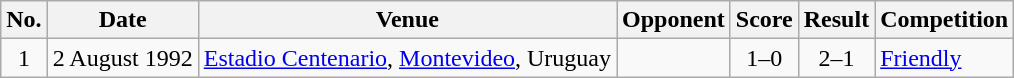<table class="wikitable sortable">
<tr>
<th scope="col">No.</th>
<th scope="col">Date</th>
<th scope="col">Venue</th>
<th scope="col">Opponent</th>
<th scope="col">Score</th>
<th scope="col">Result</th>
<th scope="col">Competition</th>
</tr>
<tr>
<td align="center">1</td>
<td>2 August 1992</td>
<td><a href='#'>Estadio Centenario</a>, <a href='#'>Montevideo</a>, Uruguay</td>
<td></td>
<td align="center">1–0</td>
<td align="center">2–1</td>
<td><a href='#'>Friendly</a></td>
</tr>
</table>
